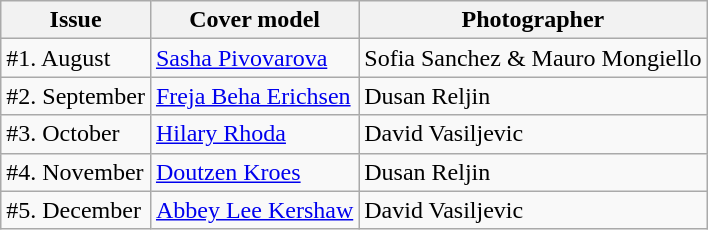<table class="sortable wikitable">
<tr>
<th>Issue</th>
<th>Cover model</th>
<th>Photographer</th>
</tr>
<tr>
<td>#1. August</td>
<td><a href='#'>Sasha Pivovarova</a></td>
<td>Sofia Sanchez & Mauro Mongiello</td>
</tr>
<tr>
<td>#2. September</td>
<td><a href='#'>Freja Beha Erichsen</a></td>
<td>Dusan Reljin</td>
</tr>
<tr>
<td>#3. October</td>
<td><a href='#'>Hilary Rhoda</a></td>
<td>David Vasiljevic</td>
</tr>
<tr>
<td>#4. November</td>
<td><a href='#'>Doutzen Kroes</a></td>
<td>Dusan Reljin</td>
</tr>
<tr>
<td>#5. December</td>
<td><a href='#'>Abbey Lee Kershaw</a></td>
<td>David Vasiljevic</td>
</tr>
</table>
